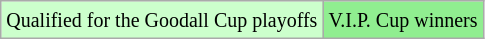<table class="wikitable">
<tr>
<td style="background:#ccffcc;"><small>Qualified for the Goodall Cup playoffs</small></td>
<td style="background:#90EE90;"><small>V.I.P. Cup winners</small></td>
</tr>
</table>
